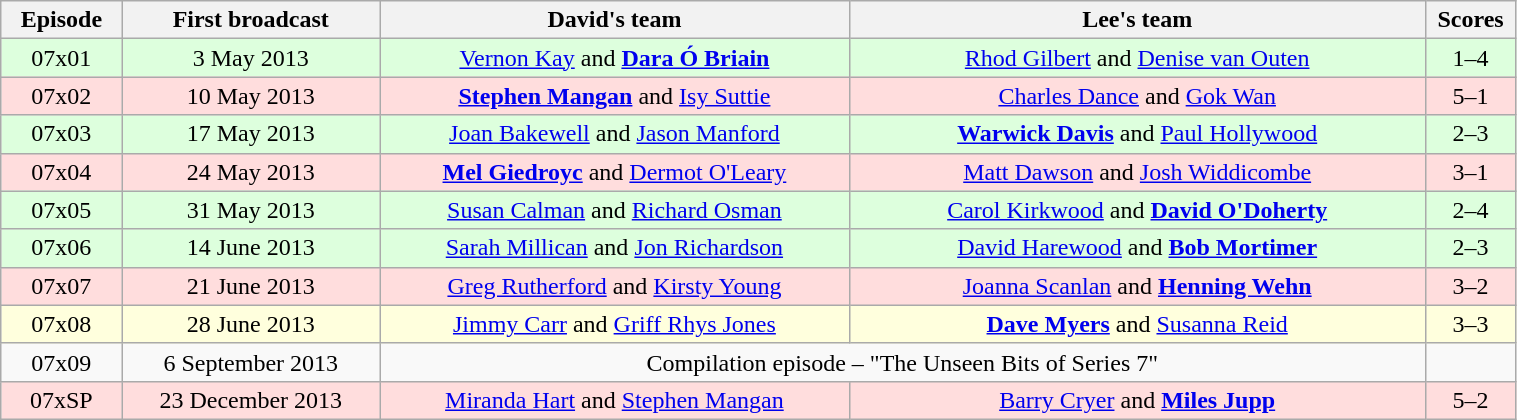<table class="wikitable"  style="width:80%; left:0 auto; text-align:center;">
<tr>
<th style="width:8%;">Episode</th>
<th style="width:17%;">First broadcast</th>
<th style="width:31%;">David's team</th>
<th style="width:38%;">Lee's team</th>
<th style="width:6%;">Scores</th>
</tr>
<tr style="background:#dfd;">
<td>07x01</td>
<td>3 May 2013</td>
<td><a href='#'>Vernon Kay</a> and <strong><a href='#'>Dara Ó Briain</a></strong></td>
<td><a href='#'>Rhod Gilbert</a> and <a href='#'>Denise van Outen</a></td>
<td>1–4</td>
</tr>
<tr style="background:#fdd;">
<td>07x02</td>
<td>10 May 2013</td>
<td><strong><a href='#'>Stephen Mangan</a></strong> and <a href='#'>Isy Suttie</a></td>
<td><a href='#'>Charles Dance</a> and <a href='#'>Gok Wan</a></td>
<td>5–1</td>
</tr>
<tr style="background:#dfd;">
<td>07x03</td>
<td>17 May 2013</td>
<td><a href='#'>Joan Bakewell</a> and <a href='#'>Jason Manford</a></td>
<td><strong><a href='#'>Warwick Davis</a></strong> and <a href='#'>Paul Hollywood</a></td>
<td>2–3</td>
</tr>
<tr style="background:#fdd;">
<td>07x04</td>
<td>24 May 2013</td>
<td><strong><a href='#'>Mel Giedroyc</a></strong> and <a href='#'>Dermot O'Leary</a></td>
<td><a href='#'>Matt Dawson</a> and <a href='#'>Josh Widdicombe</a></td>
<td>3–1</td>
</tr>
<tr style="background:#dfd;">
<td>07x05</td>
<td>31 May 2013</td>
<td><a href='#'>Susan Calman</a> and <a href='#'>Richard Osman</a></td>
<td><a href='#'>Carol Kirkwood</a> and <strong><a href='#'>David O'Doherty</a></strong></td>
<td>2–4</td>
</tr>
<tr style="background:#dfd;">
<td>07x06</td>
<td>14 June 2013</td>
<td><a href='#'>Sarah Millican</a> and <a href='#'>Jon Richardson</a></td>
<td><a href='#'>David Harewood</a> and <strong><a href='#'>Bob Mortimer</a></strong></td>
<td>2–3</td>
</tr>
<tr style="background:#fdd;">
<td>07x07</td>
<td>21 June 2013</td>
<td><a href='#'>Greg Rutherford</a> and <a href='#'>Kirsty Young</a></td>
<td><a href='#'>Joanna Scanlan</a> and <strong><a href='#'>Henning Wehn</a></strong></td>
<td>3–2</td>
</tr>
<tr style="background:#ffd;">
<td>07x08</td>
<td>28 June 2013</td>
<td><a href='#'>Jimmy Carr</a> and <a href='#'>Griff Rhys Jones</a></td>
<td><strong><a href='#'>Dave Myers</a></strong> and <a href='#'>Susanna Reid</a></td>
<td>3–3</td>
</tr>
<tr>
<td>07x09</td>
<td>6 September 2013</td>
<td colspan="2">Compilation episode – "The Unseen Bits of Series 7"</td>
<td></td>
</tr>
<tr style="background:#fdd;">
<td>07xSP</td>
<td>23 December 2013</td>
<td><a href='#'>Miranda Hart</a> and <a href='#'>Stephen Mangan</a></td>
<td><a href='#'>Barry Cryer</a> and <strong><a href='#'>Miles Jupp</a></strong></td>
<td>5–2</td>
</tr>
</table>
